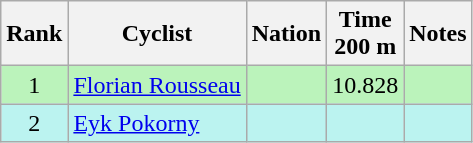<table class="wikitable sortable" style="text-align:center">
<tr>
<th>Rank</th>
<th>Cyclist</th>
<th>Nation</th>
<th>Time<br>200 m</th>
<th>Notes</th>
</tr>
<tr bgcolor=bbf3bb>
<td>1</td>
<td align=left><a href='#'>Florian Rousseau</a></td>
<td align=left></td>
<td>10.828</td>
<td></td>
</tr>
<tr bgcolor=bbf3f>
<td>2</td>
<td align=left><a href='#'>Eyk Pokorny</a></td>
<td align=left></td>
<td></td>
<td></td>
</tr>
</table>
